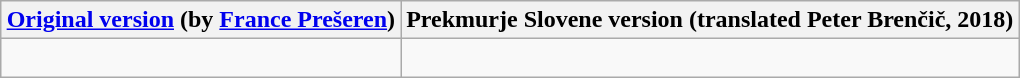<table class="wikitable" style="margin: 1em auto 1em auto">
<tr>
<th><a href='#'>Original version</a> (by <a href='#'>France Prešeren</a>)</th>
<th>Prekmurje Slovene version (translated Peter Brenčič, 2018)</th>
</tr>
<tr>
<td><br></td>
<td><br></td>
</tr>
</table>
